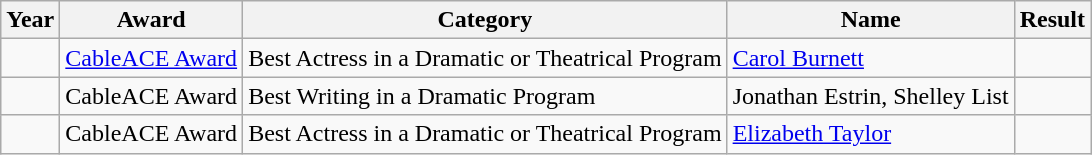<table class="wikitable sortable plainrowheaders">
<tr>
<th scope="col">Year</th>
<th scope="col">Award</th>
<th scope="col">Category</th>
<th scope="col">Name</th>
<th scope="col">Result</th>
</tr>
<tr>
<td></td>
<td><a href='#'>CableACE Award</a></td>
<td>Best Actress in a Dramatic or Theatrical Program</td>
<td><a href='#'>Carol Burnett</a></td>
<td></td>
</tr>
<tr>
<td></td>
<td>CableACE Award</td>
<td>Best Writing in a Dramatic Program</td>
<td>Jonathan Estrin, Shelley List</td>
<td></td>
</tr>
<tr>
<td></td>
<td>CableACE Award</td>
<td>Best Actress in a Dramatic or Theatrical Program</td>
<td><a href='#'>Elizabeth Taylor</a></td>
<td></td>
</tr>
</table>
